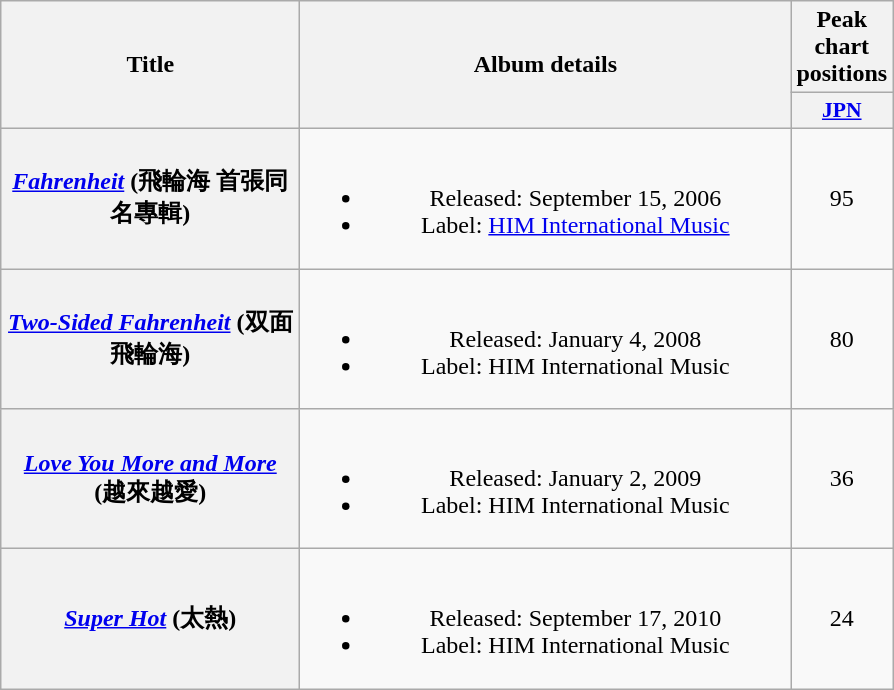<table class="wikitable plainrowheaders" style="text-align:center;">
<tr>
<th rowspan="2" style="width:12em;">Title</th>
<th rowspan="2" style="width:20em;">Album details</th>
<th>Peak chart positions</th>
</tr>
<tr>
<th scope="col" style="width:2.5em;font-size:90%;"><a href='#'>JPN</a><br></th>
</tr>
<tr>
<th scope="row"><em><a href='#'>Fahrenheit</a></em> (飛輪海 首張同名專輯)</th>
<td><br><ul><li>Released: September 15, 2006 </li><li>Label: <a href='#'>HIM International Music</a></li></ul></td>
<td>95</td>
</tr>
<tr>
<th scope="row"><em><a href='#'>Two-Sided Fahrenheit</a></em> (双面飛輪海)</th>
<td><br><ul><li>Released: January 4, 2008 </li><li>Label: HIM International Music</li></ul></td>
<td>80</td>
</tr>
<tr>
<th scope="row"><em><a href='#'>Love You More and More</a></em> (越來越愛)</th>
<td><br><ul><li>Released: January 2, 2009 </li><li>Label: HIM International Music</li></ul></td>
<td>36</td>
</tr>
<tr>
<th scope="row"><em><a href='#'>Super Hot</a></em> (太熱)</th>
<td><br><ul><li>Released: September 17, 2010 </li><li>Label: HIM International Music</li></ul></td>
<td>24</td>
</tr>
</table>
